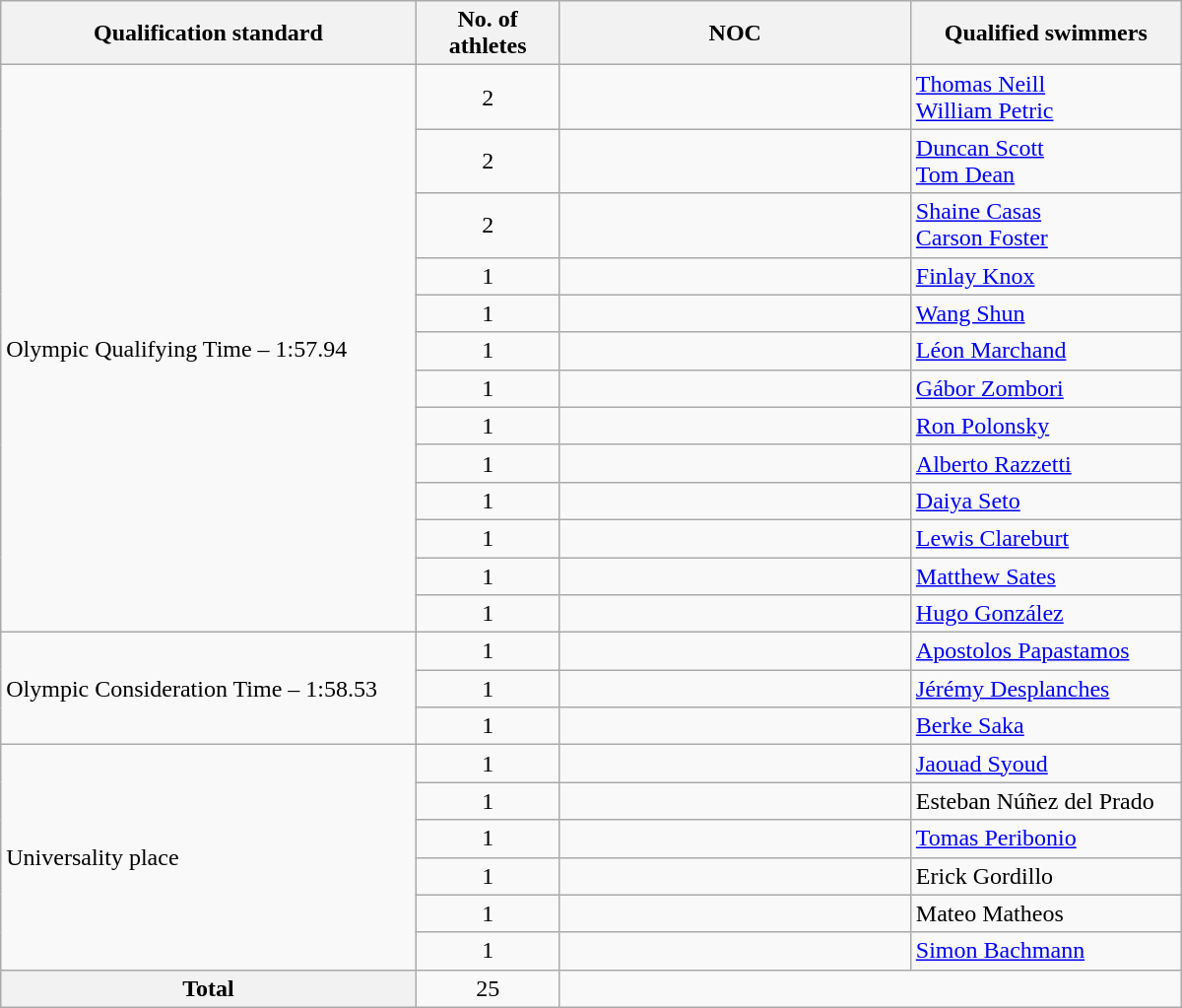<table class=wikitable style="text-align:left" width=800>
<tr>
<th scope="col">Qualification standard</th>
<th scope="col" width =90>No. of athletes</th>
<th scope="col" width =230>NOC</th>
<th scope="col">Qualified swimmers</th>
</tr>
<tr>
<td rowspan=13>Olympic Qualifying Time – 1:57.94</td>
<td align=center>2</td>
<td></td>
<td><a href='#'>Thomas Neill</a><br><a href='#'>William Petric</a></td>
</tr>
<tr>
<td align=center>2</td>
<td></td>
<td><a href='#'>Duncan Scott</a><br><a href='#'>Tom Dean</a></td>
</tr>
<tr>
<td align=center>2</td>
<td></td>
<td><a href='#'>Shaine Casas</a><br><a href='#'>Carson Foster</a></td>
</tr>
<tr>
<td align=center>1</td>
<td></td>
<td><a href='#'>Finlay Knox</a></td>
</tr>
<tr>
<td align=center>1</td>
<td></td>
<td><a href='#'>Wang Shun</a></td>
</tr>
<tr>
<td align=center>1</td>
<td></td>
<td><a href='#'>Léon Marchand</a></td>
</tr>
<tr>
<td align=center>1</td>
<td></td>
<td><a href='#'>Gábor Zombori</a></td>
</tr>
<tr>
<td align=center>1</td>
<td></td>
<td><a href='#'>Ron Polonsky</a></td>
</tr>
<tr>
<td align=center>1</td>
<td></td>
<td><a href='#'>Alberto Razzetti</a></td>
</tr>
<tr>
<td align=center>1</td>
<td></td>
<td><a href='#'>Daiya Seto</a></td>
</tr>
<tr>
<td align=center>1</td>
<td></td>
<td><a href='#'>Lewis Clareburt</a></td>
</tr>
<tr>
<td align=center>1</td>
<td></td>
<td><a href='#'>Matthew Sates</a></td>
</tr>
<tr>
<td align=center>1</td>
<td></td>
<td><a href='#'>Hugo González</a></td>
</tr>
<tr>
<td rowspan=3>Olympic Consideration Time – 1:58.53</td>
<td align=center>1</td>
<td></td>
<td><a href='#'>Apostolos Papastamos</a></td>
</tr>
<tr>
<td align=center>1</td>
<td></td>
<td><a href='#'>Jérémy Desplanches</a></td>
</tr>
<tr>
<td align=center>1</td>
<td></td>
<td><a href='#'>Berke Saka</a></td>
</tr>
<tr>
<td rowspan=6>Universality place</td>
<td align=center>1</td>
<td></td>
<td><a href='#'>Jaouad Syoud</a></td>
</tr>
<tr>
<td align=center>1</td>
<td></td>
<td>Esteban Núñez del Prado</td>
</tr>
<tr>
<td align=center>1</td>
<td></td>
<td><a href='#'>Tomas Peribonio</a></td>
</tr>
<tr>
<td align=center>1</td>
<td></td>
<td>Erick Gordillo</td>
</tr>
<tr>
<td align=center>1</td>
<td></td>
<td>Mateo Matheos</td>
</tr>
<tr>
<td align=center>1</td>
<td></td>
<td><a href='#'>Simon Bachmann</a></td>
</tr>
<tr>
<th scope="row">Total</th>
<td align=center>25</td>
<td colspan=2></td>
</tr>
</table>
